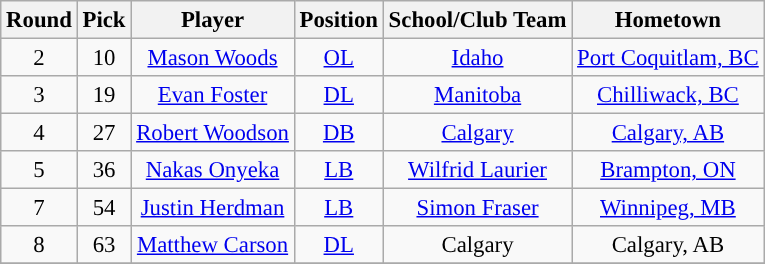<table class="wikitable" style="font-size: 95%;">
<tr>
<th scope="col">Round</th>
<th scope="col">Pick</th>
<th scope="col">Player</th>
<th scope="col">Position</th>
<th scope="col">School/Club Team</th>
<th scope="col">Hometown</th>
</tr>
<tr align="center">
<td align=center>2</td>
<td>10</td>
<td><a href='#'>Mason Woods</a></td>
<td><a href='#'>OL</a></td>
<td><a href='#'>Idaho</a></td>
<td><a href='#'>Port Coquitlam, BC</a></td>
</tr>
<tr align="center">
<td align=center>3</td>
<td>19</td>
<td><a href='#'>Evan Foster</a></td>
<td><a href='#'>DL</a></td>
<td><a href='#'>Manitoba</a></td>
<td><a href='#'>Chilliwack, BC</a></td>
</tr>
<tr align="center">
<td align=center>4</td>
<td>27</td>
<td><a href='#'>Robert Woodson</a></td>
<td><a href='#'>DB</a></td>
<td><a href='#'>Calgary</a></td>
<td><a href='#'>Calgary, AB</a></td>
</tr>
<tr align="center">
<td align=center>5</td>
<td>36</td>
<td><a href='#'>Nakas Onyeka</a></td>
<td><a href='#'>LB</a></td>
<td><a href='#'>Wilfrid Laurier</a></td>
<td><a href='#'>Brampton, ON</a></td>
</tr>
<tr align="center">
<td align=center>7</td>
<td>54</td>
<td><a href='#'>Justin Herdman</a></td>
<td><a href='#'>LB</a></td>
<td><a href='#'>Simon Fraser</a></td>
<td><a href='#'>Winnipeg, MB</a></td>
</tr>
<tr align="center">
<td align=center>8</td>
<td>63</td>
<td><a href='#'>Matthew Carson</a></td>
<td><a href='#'>DL</a></td>
<td>Calgary</td>
<td>Calgary, AB</td>
</tr>
<tr>
</tr>
</table>
